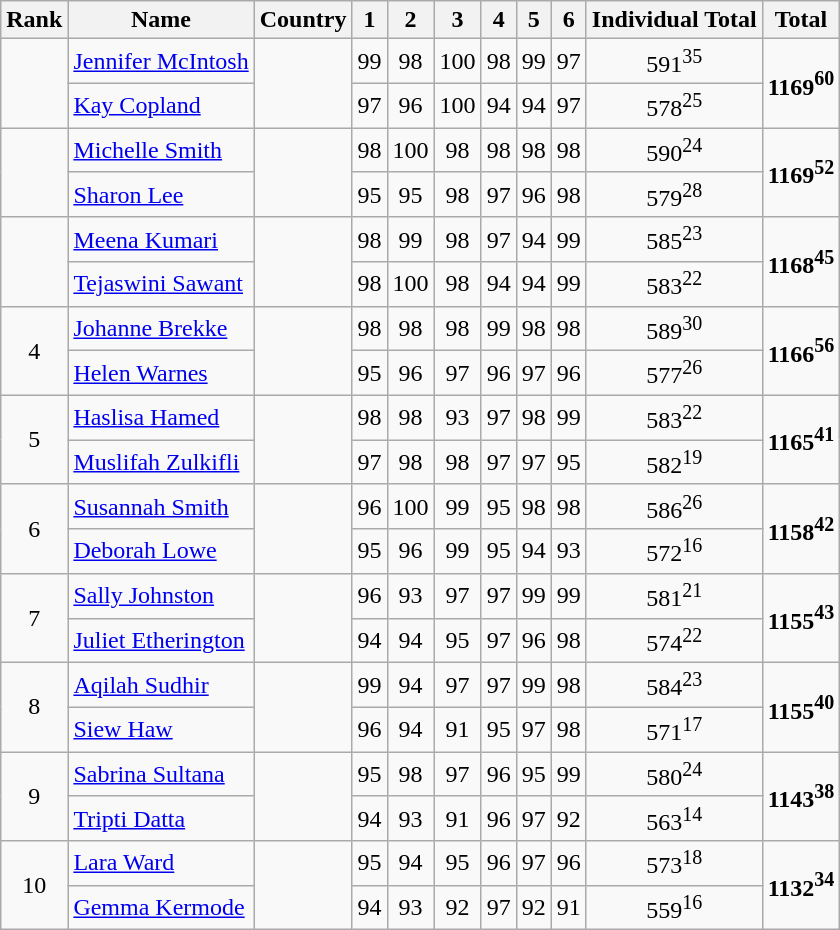<table class="wikitable sortable" style="text-align:center;">
<tr>
<th>Rank</th>
<th>Name</th>
<th>Country</th>
<th>1</th>
<th>2</th>
<th>3</th>
<th>4</th>
<th>5</th>
<th>6</th>
<th>Individual Total</th>
<th>Total</th>
</tr>
<tr>
<td rowspan=2></td>
<td align=left><a href='#'>Jennifer McIntosh</a></td>
<td rowspan=2></td>
<td>99</td>
<td>98</td>
<td>100</td>
<td>98</td>
<td>99</td>
<td>97</td>
<td>591<sup>35</sup></td>
<td rowspan=2><strong>1169<sup>60</sup></strong></td>
</tr>
<tr>
<td align=left><a href='#'>Kay Copland</a></td>
<td>97</td>
<td>96</td>
<td>100</td>
<td>94</td>
<td>94</td>
<td>97</td>
<td>578<sup>25</sup></td>
</tr>
<tr>
<td rowspan=2></td>
<td align=left><a href='#'>Michelle Smith</a></td>
<td rowspan=2></td>
<td>98</td>
<td>100</td>
<td>98</td>
<td>98</td>
<td>98</td>
<td>98</td>
<td>590<sup>24</sup></td>
<td rowspan=2><strong>1169<sup>52</sup></strong></td>
</tr>
<tr>
<td align=left><a href='#'>Sharon Lee</a></td>
<td>95</td>
<td>95</td>
<td>98</td>
<td>97</td>
<td>96</td>
<td>98</td>
<td>579<sup>28</sup></td>
</tr>
<tr>
<td rowspan=2></td>
<td align=left><a href='#'>Meena Kumari</a></td>
<td rowspan=2></td>
<td>98</td>
<td>99</td>
<td>98</td>
<td>97</td>
<td>94</td>
<td>99</td>
<td>585<sup>23</sup></td>
<td rowspan=2><strong>1168<sup>45</sup></strong></td>
</tr>
<tr>
<td align=left><a href='#'>Tejaswini Sawant</a></td>
<td>98</td>
<td>100</td>
<td>98</td>
<td>94</td>
<td>94</td>
<td>99</td>
<td>583<sup>22</sup></td>
</tr>
<tr>
<td rowspan=2>4</td>
<td align=left><a href='#'>Johanne Brekke</a></td>
<td rowspan=2></td>
<td>98</td>
<td>98</td>
<td>98</td>
<td>99</td>
<td>98</td>
<td>98</td>
<td>589<sup>30</sup></td>
<td rowspan=2><strong>1166<sup>56</sup></strong></td>
</tr>
<tr>
<td align=left><a href='#'>Helen Warnes</a></td>
<td>95</td>
<td>96</td>
<td>97</td>
<td>96</td>
<td>97</td>
<td>96</td>
<td>577<sup>26</sup></td>
</tr>
<tr>
<td rowspan=2>5</td>
<td align=left><a href='#'>Haslisa Hamed</a></td>
<td rowspan=2></td>
<td>98</td>
<td>98</td>
<td>93</td>
<td>97</td>
<td>98</td>
<td>99</td>
<td>583<sup>22</sup></td>
<td rowspan=2><strong>1165<sup>41</sup></strong></td>
</tr>
<tr>
<td align=left><a href='#'>Muslifah Zulkifli</a></td>
<td>97</td>
<td>98</td>
<td>98</td>
<td>97</td>
<td>97</td>
<td>95</td>
<td>582<sup>19</sup></td>
</tr>
<tr>
<td rowspan=2>6</td>
<td align=left><a href='#'>Susannah Smith</a></td>
<td rowspan=2></td>
<td>96</td>
<td>100</td>
<td>99</td>
<td>95</td>
<td>98</td>
<td>98</td>
<td>586<sup>26</sup></td>
<td rowspan=2><strong>1158<sup>42</sup></strong></td>
</tr>
<tr>
<td align=left><a href='#'>Deborah Lowe</a></td>
<td>95</td>
<td>96</td>
<td>99</td>
<td>95</td>
<td>94</td>
<td>93</td>
<td>572<sup>16</sup></td>
</tr>
<tr>
<td rowspan=2>7</td>
<td align=left><a href='#'>Sally Johnston</a></td>
<td rowspan=2></td>
<td>96</td>
<td>93</td>
<td>97</td>
<td>97</td>
<td>99</td>
<td>99</td>
<td>581<sup>21</sup></td>
<td rowspan=2><strong>1155<sup>43</sup></strong></td>
</tr>
<tr>
<td align=left><a href='#'>Juliet Etherington</a></td>
<td>94</td>
<td>94</td>
<td>95</td>
<td>97</td>
<td>96</td>
<td>98</td>
<td>574<sup>22</sup></td>
</tr>
<tr>
<td rowspan=2>8</td>
<td align=left><a href='#'>Aqilah Sudhir</a></td>
<td rowspan=2></td>
<td>99</td>
<td>94</td>
<td>97</td>
<td>97</td>
<td>99</td>
<td>98</td>
<td>584<sup>23</sup></td>
<td rowspan=2><strong>1155<sup>40</sup></strong></td>
</tr>
<tr>
<td align=left><a href='#'>Siew Haw</a></td>
<td>96</td>
<td>94</td>
<td>91</td>
<td>95</td>
<td>97</td>
<td>98</td>
<td>571<sup>17</sup></td>
</tr>
<tr>
<td rowspan=2>9</td>
<td align=left><a href='#'>Sabrina Sultana</a></td>
<td rowspan=2></td>
<td>95</td>
<td>98</td>
<td>97</td>
<td>96</td>
<td>95</td>
<td>99</td>
<td>580<sup>24</sup></td>
<td rowspan=2><strong>1143<sup>38</sup></strong></td>
</tr>
<tr>
<td align=left><a href='#'>Tripti Datta</a></td>
<td>94</td>
<td>93</td>
<td>91</td>
<td>96</td>
<td>97</td>
<td>92</td>
<td>563<sup>14</sup></td>
</tr>
<tr>
<td rowspan=2>10</td>
<td align=left><a href='#'>Lara Ward</a></td>
<td rowspan=2></td>
<td>95</td>
<td>94</td>
<td>95</td>
<td>96</td>
<td>97</td>
<td>96</td>
<td>573<sup>18</sup></td>
<td rowspan=2><strong>1132<sup>34</sup></strong></td>
</tr>
<tr>
<td align=left><a href='#'>Gemma Kermode</a></td>
<td>94</td>
<td>93</td>
<td>92</td>
<td>97</td>
<td>92</td>
<td>91</td>
<td>559<sup>16</sup></td>
</tr>
</table>
